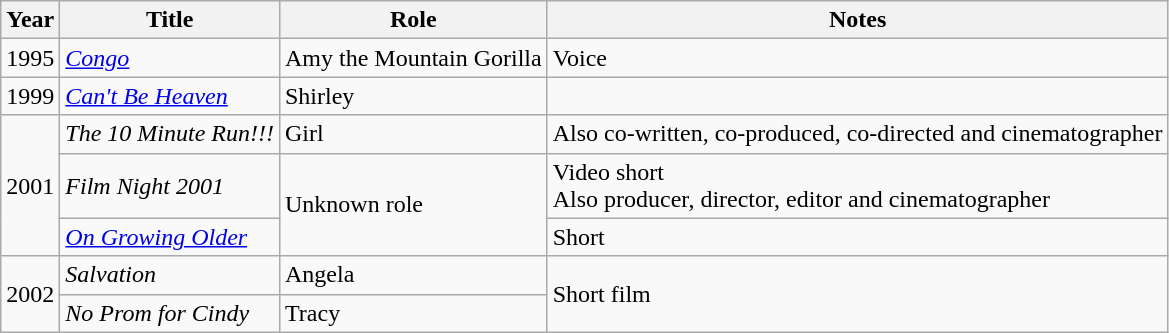<table class="wikitable sortable">
<tr>
<th>Year</th>
<th>Title</th>
<th>Role</th>
<th class="unsortable">Notes</th>
</tr>
<tr>
<td>1995</td>
<td><em><a href='#'>Congo</a></em></td>
<td>Amy the Mountain Gorilla</td>
<td>Voice</td>
</tr>
<tr>
<td>1999</td>
<td><em><a href='#'>Can't Be Heaven</a></em></td>
<td>Shirley</td>
<td></td>
</tr>
<tr>
<td rowspan="3">2001</td>
<td><em>The 10 Minute Run!!!</em></td>
<td>Girl</td>
<td>Also co-written, co-produced, co-directed and cinematographer</td>
</tr>
<tr>
<td><em>Film Night 2001</em></td>
<td rowspan="2">Unknown role</td>
<td>Video short<br>Also producer, director, editor and cinematographer</td>
</tr>
<tr>
<td><em><a href='#'>On Growing Older</a></em></td>
<td>Short</td>
</tr>
<tr>
<td rowspan="2">2002</td>
<td><em>Salvation</em></td>
<td>Angela</td>
<td rowspan="2">Short film</td>
</tr>
<tr>
<td><em>No Prom for Cindy</em></td>
<td>Tracy</td>
</tr>
</table>
